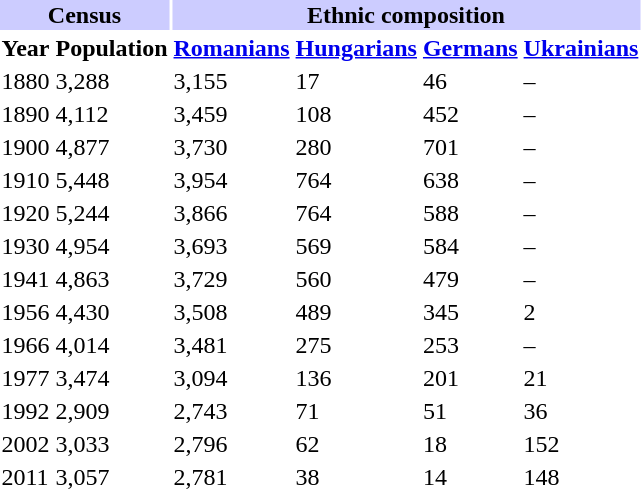<table class="toccolours">
<tr>
<th align="center" colspan="2" style="background:#ccccff;">Census</th>
<th align="center" colspan="4" style="background:#ccccff;">Ethnic composition</th>
</tr>
<tr>
<th>Year</th>
<th>Population</th>
<th><a href='#'>Romanians</a></th>
<th><a href='#'>Hungarians</a></th>
<th><a href='#'>Germans</a></th>
<th><a href='#'>Ukrainians</a></th>
</tr>
<tr>
<td>1880</td>
<td>3,288</td>
<td>3,155</td>
<td>17</td>
<td>46</td>
<td>–</td>
</tr>
<tr>
<td>1890</td>
<td>4,112</td>
<td>3,459</td>
<td>108</td>
<td>452</td>
<td>–</td>
</tr>
<tr>
<td>1900</td>
<td>4,877</td>
<td>3,730</td>
<td>280</td>
<td>701</td>
<td>–</td>
</tr>
<tr>
<td>1910</td>
<td>5,448</td>
<td>3,954</td>
<td>764</td>
<td>638</td>
<td>–</td>
</tr>
<tr>
<td>1920</td>
<td>5,244</td>
<td>3,866</td>
<td>764</td>
<td>588</td>
<td>–</td>
</tr>
<tr>
<td>1930</td>
<td>4,954</td>
<td>3,693</td>
<td>569</td>
<td>584</td>
<td>–</td>
</tr>
<tr>
<td>1941</td>
<td>4,863</td>
<td>3,729</td>
<td>560</td>
<td>479</td>
<td>–</td>
</tr>
<tr>
<td>1956</td>
<td>4,430</td>
<td>3,508</td>
<td>489</td>
<td>345</td>
<td>2</td>
</tr>
<tr>
<td>1966</td>
<td>4,014</td>
<td>3,481</td>
<td>275</td>
<td>253</td>
<td>–</td>
</tr>
<tr>
<td>1977</td>
<td>3,474</td>
<td>3,094</td>
<td>136</td>
<td>201</td>
<td>21</td>
</tr>
<tr>
<td>1992</td>
<td>2,909</td>
<td>2,743</td>
<td>71</td>
<td>51</td>
<td>36</td>
</tr>
<tr>
<td>2002</td>
<td>3,033</td>
<td>2,796</td>
<td>62</td>
<td>18</td>
<td>152</td>
</tr>
<tr>
<td>2011</td>
<td>3,057</td>
<td>2,781</td>
<td>38</td>
<td>14</td>
<td>148</td>
</tr>
</table>
